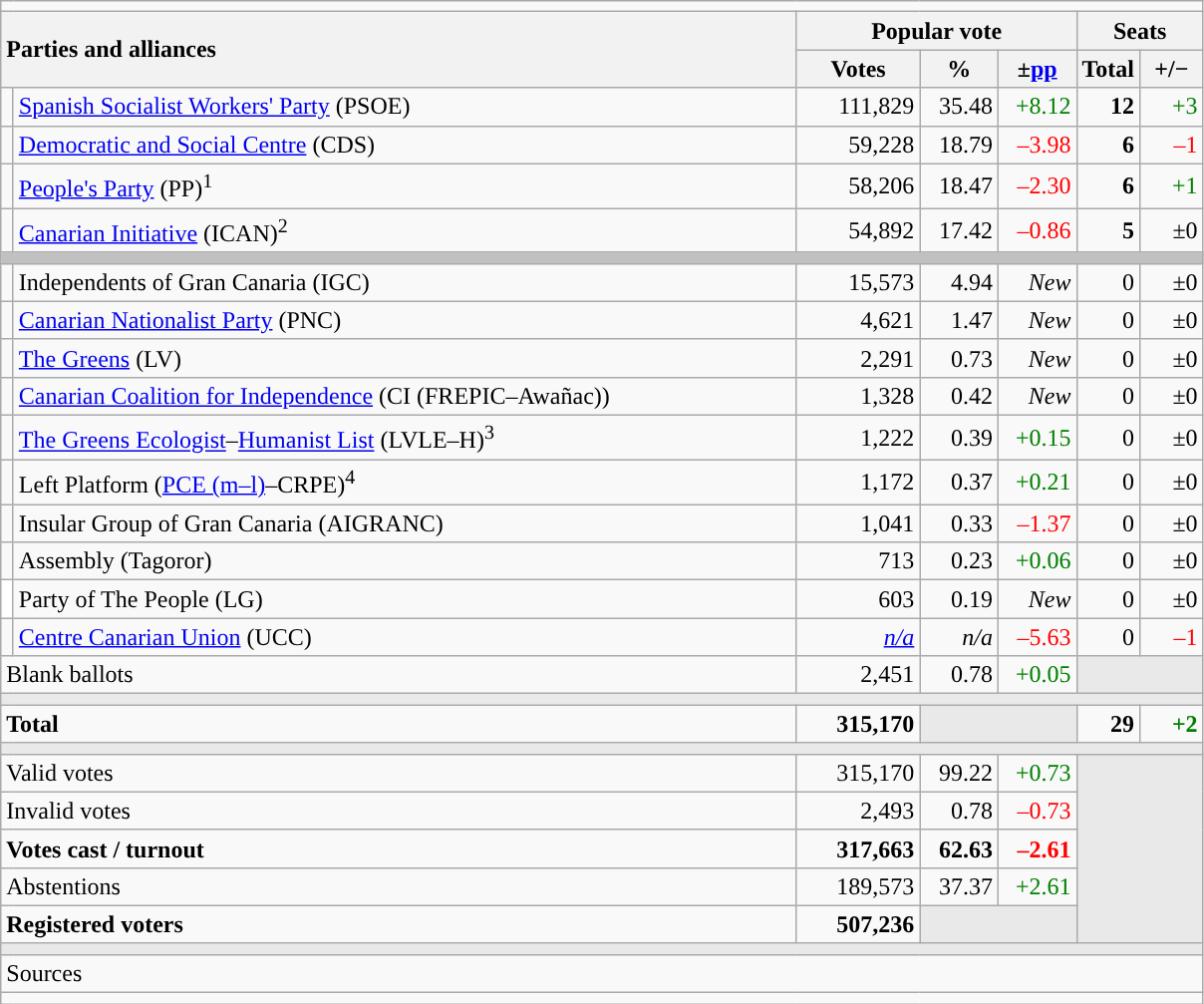<table class="wikitable" style="text-align:right;">
<tr>
<td colspan="7"></td>
</tr>
<tr>
<th style="text-align:left;" rowspan="2" colspan="2" width="525">Parties and alliances</th>
<th colspan="3">Popular vote</th>
<th colspan="2">Seats</th>
</tr>
<tr>
<th width="75">Votes</th>
<th width="45">%</th>
<th width="45">±<a href='#'>pp</a></th>
<th width="35">Total</th>
<th width="35">+/−</th>
</tr>
<tr>
<td width="1" style="color:inherit;background:"></td>
<td align="left"><a href='#'>Spanish Socialist Workers' Party</a> (PSOE)</td>
<td>111,829</td>
<td>35.48</td>
<td style="color:green;">+8.12</td>
<td><strong>12</strong></td>
<td style="color:green;">+3</td>
</tr>
<tr>
<td style="color:inherit;background:"></td>
<td align="left"><a href='#'>Democratic and Social Centre</a> (CDS)</td>
<td>59,228</td>
<td>18.79</td>
<td style="color:red;">–3.98</td>
<td><strong>6</strong></td>
<td style="color:red;">–1</td>
</tr>
<tr>
<td style="color:inherit;background:"></td>
<td align="left"><a href='#'>People's Party</a> (PP)<sup>1</sup></td>
<td>58,206</td>
<td>18.47</td>
<td style="color:red;">–2.30</td>
<td><strong>6</strong></td>
<td style="color:green;">+1</td>
</tr>
<tr>
<td style="color:inherit;background:"></td>
<td align="left"><a href='#'>Canarian Initiative</a> (ICAN)<sup>2</sup></td>
<td>54,892</td>
<td>17.42</td>
<td style="color:red;">–0.86</td>
<td><strong>5</strong></td>
<td>±0</td>
</tr>
<tr>
<td colspan="7" bgcolor="#C0C0C0"></td>
</tr>
<tr>
<td style="color:inherit;background:"></td>
<td align="left">Independents of Gran Canaria (IGC)</td>
<td>15,573</td>
<td>4.94</td>
<td><em>New</em></td>
<td>0</td>
<td>±0</td>
</tr>
<tr>
<td style="color:inherit;background:"></td>
<td align="left"><a href='#'>Canarian Nationalist Party</a> (PNC)</td>
<td>4,621</td>
<td>1.47</td>
<td><em>New</em></td>
<td>0</td>
<td>±0</td>
</tr>
<tr>
<td style="color:inherit;background:"></td>
<td align="left"><a href='#'>The Greens</a> (LV)</td>
<td>2,291</td>
<td>0.73</td>
<td><em>New</em></td>
<td>0</td>
<td>±0</td>
</tr>
<tr>
<td style="color:inherit;background:"></td>
<td align="left"><a href='#'>Canarian Coalition for Independence</a> (CI (FREPIC–Awañac))</td>
<td>1,328</td>
<td>0.42</td>
<td><em>New</em></td>
<td>0</td>
<td>±0</td>
</tr>
<tr>
<td style="color:inherit;background:"></td>
<td align="left"><a href='#'>The Greens Ecologist</a>–<a href='#'>Humanist List</a> (LVLE–H)<sup>3</sup></td>
<td>1,222</td>
<td>0.39</td>
<td style="color:green;">+0.15</td>
<td>0</td>
<td>±0</td>
</tr>
<tr>
<td style="color:inherit;background:"></td>
<td align="left">Left Platform (<a href='#'>PCE (m–l)</a>–CRPE)<sup>4</sup></td>
<td>1,172</td>
<td>0.37</td>
<td style="color:green;">+0.21</td>
<td>0</td>
<td>±0</td>
</tr>
<tr>
<td style="color:inherit;background:"></td>
<td align="left">Insular Group of Gran Canaria (AIGRANC)</td>
<td>1,041</td>
<td>0.33</td>
<td style="color:red;">–1.37</td>
<td>0</td>
<td>±0</td>
</tr>
<tr>
<td style="color:inherit;background:"></td>
<td align="left">Assembly (Tagoror)</td>
<td>713</td>
<td>0.23</td>
<td style="color:green;">+0.06</td>
<td>0</td>
<td>±0</td>
</tr>
<tr>
<td bgcolor="white"></td>
<td align="left">Party of The People (LG)</td>
<td>603</td>
<td>0.19</td>
<td><em>New</em></td>
<td>0</td>
<td>±0</td>
</tr>
<tr>
<td style="color:inherit;background:"></td>
<td align="left"><a href='#'>Centre Canarian Union</a> (UCC)</td>
<td><em><a href='#'>n/a</a></em></td>
<td><em>n/a</em></td>
<td style="color:red;">–5.63</td>
<td>0</td>
<td style="color:red;">–1</td>
</tr>
<tr>
<td align="left" colspan="2">Blank ballots</td>
<td>2,451</td>
<td>0.78</td>
<td style="color:green;">+0.05</td>
<td bgcolor="#E9E9E9" colspan="2"></td>
</tr>
<tr>
<td colspan="7" bgcolor="#E9E9E9"></td>
</tr>
<tr style="font-weight:bold;">
<td align="left" colspan="2">Total</td>
<td>315,170</td>
<td bgcolor="#E9E9E9" colspan="2"></td>
<td>29</td>
<td style="color:green;">+2</td>
</tr>
<tr>
<td colspan="7" bgcolor="#E9E9E9"></td>
</tr>
<tr>
<td align="left" colspan="2">Valid votes</td>
<td>315,170</td>
<td>99.22</td>
<td style="color:green;">+0.73</td>
<td bgcolor="#E9E9E9" colspan="2" rowspan="5"></td>
</tr>
<tr>
<td align="left" colspan="2">Invalid votes</td>
<td>2,493</td>
<td>0.78</td>
<td style="color:red;">–0.73</td>
</tr>
<tr style="font-weight:bold;">
<td align="left" colspan="2">Votes cast / turnout</td>
<td>317,663</td>
<td>62.63</td>
<td style="color:red;">–2.61</td>
</tr>
<tr>
<td align="left" colspan="2">Abstentions</td>
<td>189,573</td>
<td>37.37</td>
<td style="color:green;">+2.61</td>
</tr>
<tr style="font-weight:bold;">
<td align="left" colspan="2">Registered voters</td>
<td>507,236</td>
<td bgcolor="#E9E9E9" colspan="2"></td>
</tr>
<tr>
<td colspan="7" bgcolor="#E9E9E9"></td>
</tr>
<tr>
<td align="left" colspan="7">Sources</td>
</tr>
<tr>
<td colspan="7" style="text-align:left; max-width:790px;"></td>
</tr>
</table>
